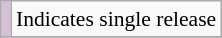<table class="wikitable" style="font-size:90%;">
<tr>
<td style="background-color:#D8BFD8"></td>
<td>Indicates single release</td>
</tr>
<tr>
</tr>
</table>
